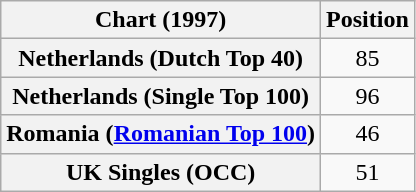<table class="wikitable sortable plainrowheaders" style="text-align:center">
<tr>
<th>Chart (1997)</th>
<th>Position</th>
</tr>
<tr>
<th scope="row">Netherlands (Dutch Top 40)</th>
<td>85</td>
</tr>
<tr>
<th scope="row">Netherlands (Single Top 100)</th>
<td>96</td>
</tr>
<tr>
<th scope="row">Romania (<a href='#'>Romanian Top 100</a>)</th>
<td>46</td>
</tr>
<tr>
<th scope="row">UK Singles (OCC)</th>
<td>51</td>
</tr>
</table>
